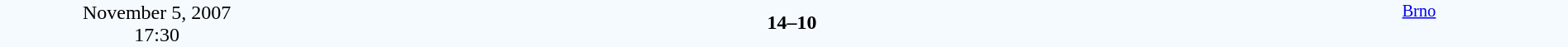<table style="width: 100%; background:#F5FAFF;" cellspacing="0">
<tr>
<td align=center rowspan=3 width=20%>November 5, 2007<br>17:30</td>
</tr>
<tr>
<td width=24% align=right></td>
<td align=center width=13%><strong>14–10</strong></td>
<td width=24%></td>
<td style=font-size:85% rowspan=3 valign=top align=center><a href='#'>Brno</a></td>
</tr>
<tr style=font-size:85%>
<td align=right></td>
<td align=center></td>
<td></td>
</tr>
</table>
